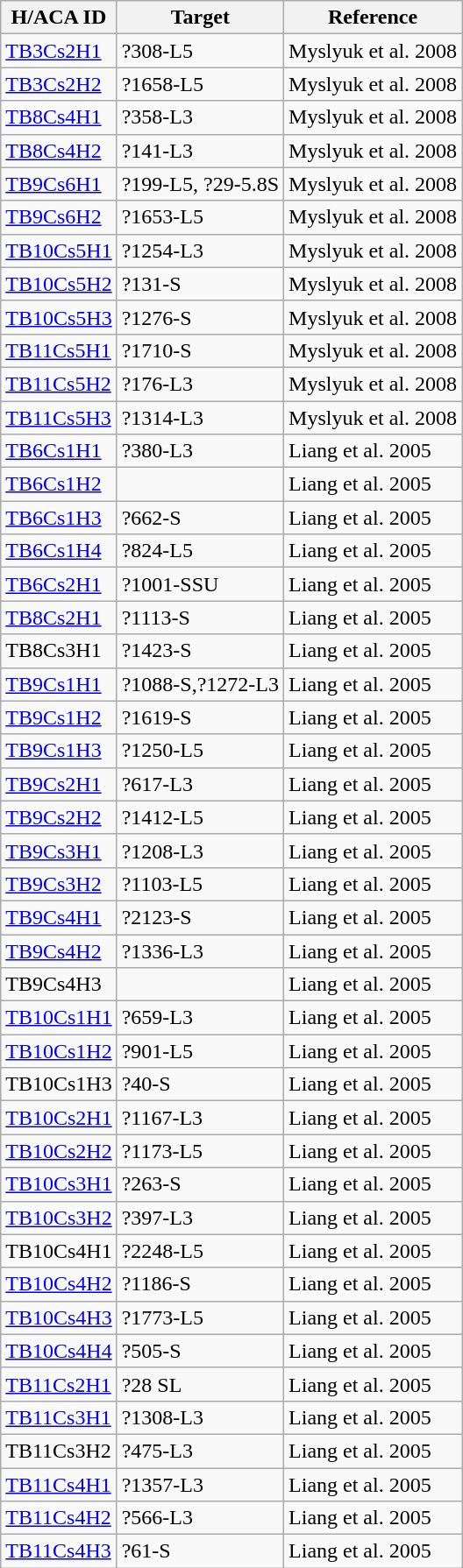<table class="wikitable" border="1">
<tr>
<th>H/ACA ID</th>
<th>Target</th>
<th>Reference</th>
</tr>
<tr>
<td><a href='#'>TB3Cs2H1</a></td>
<td>?308-L5</td>
<td>Myslyuk et al. 2008 </td>
</tr>
<tr>
<td><a href='#'>TB3Cs2H2</a></td>
<td>?1658-L5</td>
<td>Myslyuk et al. 2008 </td>
</tr>
<tr>
<td><a href='#'>TB8Cs4H1</a></td>
<td>?358-L3</td>
<td>Myslyuk et al. 2008 </td>
</tr>
<tr>
<td><a href='#'>TB8Cs4H2</a></td>
<td>?141-L3</td>
<td>Myslyuk et al. 2008</td>
</tr>
<tr>
<td><a href='#'>TB9Cs6H1</a></td>
<td>?199-L5, ?29-5.8S</td>
<td>Myslyuk et al. 2008</td>
</tr>
<tr>
<td><a href='#'>TB9Cs6H2</a></td>
<td>?1653-L5</td>
<td>Myslyuk et al. 2008</td>
</tr>
<tr>
<td><a href='#'>TB10Cs5H1</a></td>
<td>?1254-L3</td>
<td>Myslyuk et al. 2008</td>
</tr>
<tr>
<td><a href='#'>TB10Cs5H2</a></td>
<td>?131-S</td>
<td>Myslyuk et al. 2008</td>
</tr>
<tr>
<td><a href='#'>TB10Cs5H3</a></td>
<td>?1276-S</td>
<td>Myslyuk et al. 2008</td>
</tr>
<tr>
<td><a href='#'>TB11Cs5H1</a></td>
<td>?1710-S</td>
<td>Myslyuk et al. 2008</td>
</tr>
<tr>
<td><a href='#'>TB11Cs5H2</a></td>
<td>?176-L3</td>
<td>Myslyuk et al. 2008</td>
</tr>
<tr>
<td><a href='#'>TB11Cs5H3</a></td>
<td>?1314-L3</td>
<td>Myslyuk et al. 2008</td>
</tr>
<tr>
<td><a href='#'>TB6Cs1H1</a></td>
<td>?380-L3</td>
<td>Liang et al. 2005</td>
</tr>
<tr>
<td><a href='#'>TB6Cs1H2</a></td>
<td></td>
<td>Liang et al. 2005</td>
</tr>
<tr>
<td><a href='#'>TB6Cs1H3</a></td>
<td>?662-S</td>
<td>Liang et al. 2005</td>
</tr>
<tr>
<td><a href='#'>TB6Cs1H4</a></td>
<td>?824-L5</td>
<td>Liang et al. 2005</td>
</tr>
<tr>
<td><a href='#'>TB6Cs2H1</a></td>
<td>?1001-SSU</td>
<td>Liang et al. 2005</td>
</tr>
<tr>
<td><a href='#'>TB8Cs2H1</a></td>
<td>?1113-S</td>
<td>Liang et al. 2005</td>
</tr>
<tr>
<td>TB8Cs3H1</td>
<td>?1423-S</td>
<td>Liang et al. 2005</td>
</tr>
<tr>
<td><a href='#'>TB9Cs1H1</a></td>
<td>?1088-S,?1272-L3</td>
<td>Liang et al. 2005</td>
</tr>
<tr>
<td><a href='#'>TB9Cs1H2</a></td>
<td>?1619-S</td>
<td>Liang et al. 2005</td>
</tr>
<tr>
<td><a href='#'>TB9Cs1H3</a></td>
<td>?1250-L5</td>
<td>Liang et al. 2005</td>
</tr>
<tr>
<td><a href='#'>TB9Cs2H1</a></td>
<td>?617-L3</td>
<td>Liang et al. 2005</td>
</tr>
<tr>
<td><a href='#'>TB9Cs2H2</a></td>
<td>?1412-L5</td>
<td>Liang et al. 2005</td>
</tr>
<tr>
<td><a href='#'>TB9Cs3H1</a></td>
<td>?1208-L3</td>
<td>Liang et al. 2005</td>
</tr>
<tr>
<td><a href='#'>TB9Cs3H2</a></td>
<td>?1103-L5</td>
<td>Liang et al. 2005</td>
</tr>
<tr>
<td><a href='#'>TB9Cs4H1</a></td>
<td>?2123-S</td>
<td>Liang et al. 2005</td>
</tr>
<tr>
<td><a href='#'>TB9Cs4H2</a></td>
<td>?1336-L3</td>
<td>Liang et al. 2005</td>
</tr>
<tr>
<td>TB9Cs4H3</td>
<td></td>
<td>Liang et al. 2005</td>
</tr>
<tr>
<td><a href='#'>TB10Cs1H1</a></td>
<td>?659-L3</td>
<td>Liang et al. 2005</td>
</tr>
<tr>
<td><a href='#'>TB10Cs1H2</a></td>
<td>?901-L5</td>
<td>Liang et al. 2005</td>
</tr>
<tr>
<td>TB10Cs1H3</td>
<td>?40-S</td>
<td>Liang et al. 2005</td>
</tr>
<tr>
<td><a href='#'>TB10Cs2H1</a></td>
<td>?1167-L3</td>
<td>Liang et al. 2005</td>
</tr>
<tr>
<td><a href='#'>TB10Cs2H2</a></td>
<td>?1173-L5</td>
<td>Liang et al. 2005</td>
</tr>
<tr>
<td><a href='#'>TB10Cs3H1</a></td>
<td>?263-S</td>
<td>Liang et al. 2005</td>
</tr>
<tr>
<td><a href='#'>TB10Cs3H2</a></td>
<td>?397-L3</td>
<td>Liang et al. 2005</td>
</tr>
<tr>
<td>TB10Cs4H1</td>
<td>?2248-L5</td>
<td>Liang et al. 2005</td>
</tr>
<tr>
<td><a href='#'>TB10Cs4H2</a></td>
<td>?1186-S</td>
<td>Liang et al. 2005</td>
</tr>
<tr>
<td><a href='#'>TB10Cs4H3</a></td>
<td>?1773-L5</td>
<td>Liang et al. 2005</td>
</tr>
<tr>
<td><a href='#'>TB10Cs4H4</a></td>
<td>?505-S</td>
<td>Liang et al. 2005</td>
</tr>
<tr>
<td><a href='#'>TB11Cs2H1</a></td>
<td>?28 SL</td>
<td>Liang et al. 2005</td>
</tr>
<tr>
<td><a href='#'>TB11Cs3H1</a></td>
<td>?1308-L3</td>
<td>Liang et al. 2005</td>
</tr>
<tr>
<td>TB11Cs3H2</td>
<td>?475-L3</td>
<td>Liang et al. 2005</td>
</tr>
<tr>
<td><a href='#'>TB11Cs4H1</a></td>
<td>?1357-L3</td>
<td>Liang et al. 2005</td>
</tr>
<tr>
<td><a href='#'>TB11Cs4H2</a></td>
<td>?566-L3</td>
<td>Liang et al. 2005</td>
</tr>
<tr>
<td><a href='#'>TB11Cs4H3</a></td>
<td>?61-S</td>
<td>Liang et al. 2005</td>
</tr>
</table>
